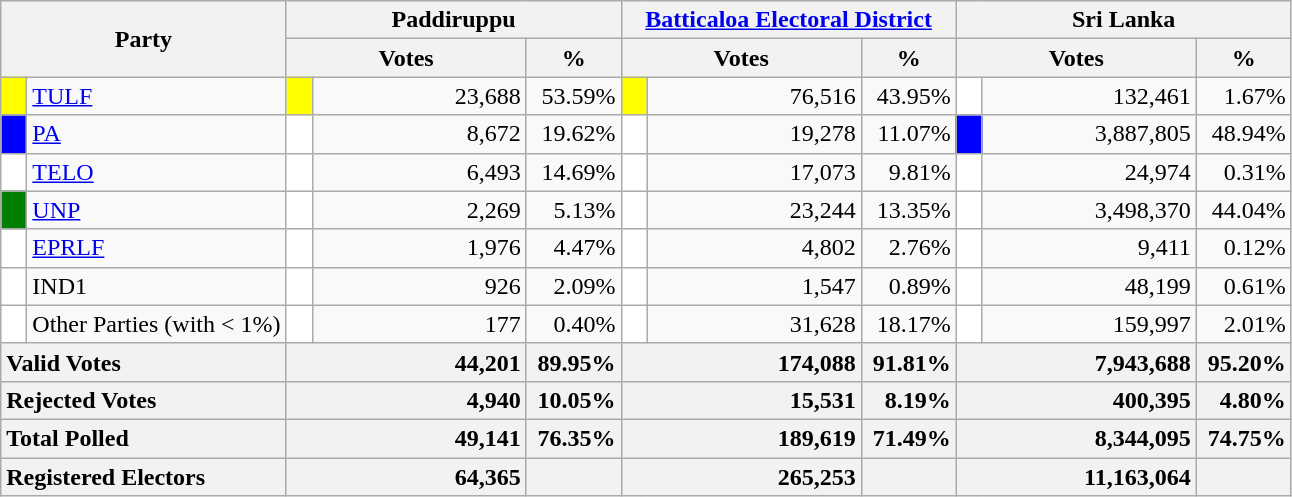<table class="wikitable">
<tr>
<th colspan="2" width="144px"rowspan="2">Party</th>
<th colspan="3" width="216px">Paddiruppu</th>
<th colspan="3" width="216px"><a href='#'>Batticaloa Electoral District</a></th>
<th colspan="3" width="216px">Sri Lanka</th>
</tr>
<tr>
<th colspan="2" width="144px">Votes</th>
<th>%</th>
<th colspan="2" width="144px">Votes</th>
<th>%</th>
<th colspan="2" width="144px">Votes</th>
<th>%</th>
</tr>
<tr>
<td style="background-color:yellow;" width="10px"></td>
<td style="text-align:left;"><a href='#'>TULF</a></td>
<td style="background-color:yellow;" width="10px"></td>
<td style="text-align:right;">23,688</td>
<td style="text-align:right;">53.59%</td>
<td style="background-color:yellow;" width="10px"></td>
<td style="text-align:right;">76,516</td>
<td style="text-align:right;">43.95%</td>
<td style="background-color:white;" width="10px"></td>
<td style="text-align:right;">132,461</td>
<td style="text-align:right;">1.67%</td>
</tr>
<tr>
<td style="background-color:blue;" width="10px"></td>
<td style="text-align:left;"><a href='#'>PA</a></td>
<td style="background-color:white;" width="10px"></td>
<td style="text-align:right;">8,672</td>
<td style="text-align:right;">19.62%</td>
<td style="background-color:white;" width="10px"></td>
<td style="text-align:right;">19,278</td>
<td style="text-align:right;">11.07%</td>
<td style="background-color:blue;" width="10px"></td>
<td style="text-align:right;">3,887,805</td>
<td style="text-align:right;">48.94%</td>
</tr>
<tr>
<td style="background-color:white;" width="10px"></td>
<td style="text-align:left;"><a href='#'>TELO</a></td>
<td style="background-color:white;" width="10px"></td>
<td style="text-align:right;">6,493</td>
<td style="text-align:right;">14.69%</td>
<td style="background-color:white;" width="10px"></td>
<td style="text-align:right;">17,073</td>
<td style="text-align:right;">9.81%</td>
<td style="background-color:white;" width="10px"></td>
<td style="text-align:right;">24,974</td>
<td style="text-align:right;">0.31%</td>
</tr>
<tr>
<td style="background-color:green;" width="10px"></td>
<td style="text-align:left;"><a href='#'>UNP</a></td>
<td style="background-color:white;" width="10px"></td>
<td style="text-align:right;">2,269</td>
<td style="text-align:right;">5.13%</td>
<td style="background-color:white;" width="10px"></td>
<td style="text-align:right;">23,244</td>
<td style="text-align:right;">13.35%</td>
<td style="background-color:white;" width="10px"></td>
<td style="text-align:right;">3,498,370</td>
<td style="text-align:right;">44.04%</td>
</tr>
<tr>
<td style="background-color:white;" width="10px"></td>
<td style="text-align:left;"><a href='#'>EPRLF</a></td>
<td style="background-color:white;" width="10px"></td>
<td style="text-align:right;">1,976</td>
<td style="text-align:right;">4.47%</td>
<td style="background-color:white;" width="10px"></td>
<td style="text-align:right;">4,802</td>
<td style="text-align:right;">2.76%</td>
<td style="background-color:white;" width="10px"></td>
<td style="text-align:right;">9,411</td>
<td style="text-align:right;">0.12%</td>
</tr>
<tr>
<td style="background-color:white;" width="10px"></td>
<td style="text-align:left;">IND1</td>
<td style="background-color:white;" width="10px"></td>
<td style="text-align:right;">926</td>
<td style="text-align:right;">2.09%</td>
<td style="background-color:white;" width="10px"></td>
<td style="text-align:right;">1,547</td>
<td style="text-align:right;">0.89%</td>
<td style="background-color:white;" width="10px"></td>
<td style="text-align:right;">48,199</td>
<td style="text-align:right;">0.61%</td>
</tr>
<tr>
<td style="background-color:white;" width="10px"></td>
<td style="text-align:left;">Other Parties (with < 1%)</td>
<td style="background-color:white;" width="10px"></td>
<td style="text-align:right;">177</td>
<td style="text-align:right;">0.40%</td>
<td style="background-color:white;" width="10px"></td>
<td style="text-align:right;">31,628</td>
<td style="text-align:right;">18.17%</td>
<td style="background-color:white;" width="10px"></td>
<td style="text-align:right;">159,997</td>
<td style="text-align:right;">2.01%</td>
</tr>
<tr>
<th colspan="2" width="144px"style="text-align:left;">Valid Votes</th>
<th style="text-align:right;"colspan="2" width="144px">44,201</th>
<th style="text-align:right;">89.95%</th>
<th style="text-align:right;"colspan="2" width="144px">174,088</th>
<th style="text-align:right;">91.81%</th>
<th style="text-align:right;"colspan="2" width="144px">7,943,688</th>
<th style="text-align:right;">95.20%</th>
</tr>
<tr>
<th colspan="2" width="144px"style="text-align:left;">Rejected Votes</th>
<th style="text-align:right;"colspan="2" width="144px">4,940</th>
<th style="text-align:right;">10.05%</th>
<th style="text-align:right;"colspan="2" width="144px">15,531</th>
<th style="text-align:right;">8.19%</th>
<th style="text-align:right;"colspan="2" width="144px">400,395</th>
<th style="text-align:right;">4.80%</th>
</tr>
<tr>
<th colspan="2" width="144px"style="text-align:left;">Total Polled</th>
<th style="text-align:right;"colspan="2" width="144px">49,141</th>
<th style="text-align:right;">76.35%</th>
<th style="text-align:right;"colspan="2" width="144px">189,619</th>
<th style="text-align:right;">71.49%</th>
<th style="text-align:right;"colspan="2" width="144px">8,344,095</th>
<th style="text-align:right;">74.75%</th>
</tr>
<tr>
<th colspan="2" width="144px"style="text-align:left;">Registered Electors</th>
<th style="text-align:right;"colspan="2" width="144px">64,365</th>
<th></th>
<th style="text-align:right;"colspan="2" width="144px">265,253</th>
<th></th>
<th style="text-align:right;"colspan="2" width="144px">11,163,064</th>
<th></th>
</tr>
</table>
